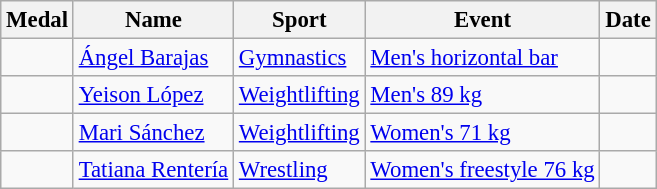<table class="wikitable sortable" style="font-size: 95%;">
<tr>
<th>Medal</th>
<th>Name</th>
<th>Sport</th>
<th>Event</th>
<th>Date</th>
</tr>
<tr>
<td></td>
<td><a href='#'>Ángel Barajas</a></td>
<td><a href='#'>Gymnastics</a></td>
<td><a href='#'>Men's horizontal bar</a></td>
<td></td>
</tr>
<tr>
<td></td>
<td><a href='#'>Yeison López</a></td>
<td><a href='#'>Weightlifting</a></td>
<td><a href='#'>Men's 89 kg</a></td>
<td></td>
</tr>
<tr>
<td></td>
<td><a href='#'>Mari Sánchez</a></td>
<td><a href='#'>Weightlifting</a></td>
<td><a href='#'>Women's 71 kg</a></td>
<td></td>
</tr>
<tr>
<td></td>
<td><a href='#'>Tatiana Rentería</a></td>
<td><a href='#'>Wrestling</a></td>
<td><a href='#'>Women's freestyle 76 kg</a></td>
<td></td>
</tr>
</table>
